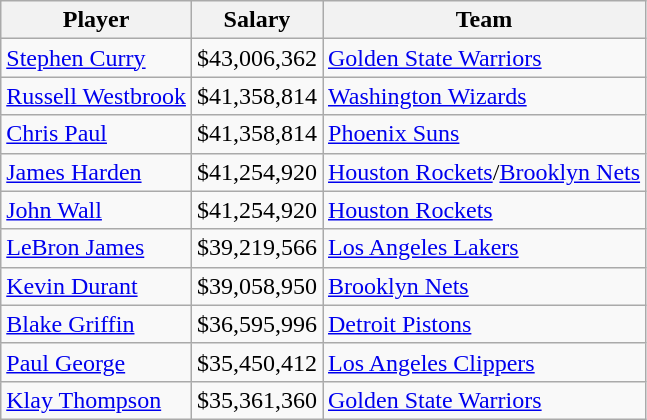<table class="wikitable">
<tr>
<th>Player</th>
<th>Salary</th>
<th>Team</th>
</tr>
<tr>
<td><a href='#'>Stephen Curry</a></td>
<td>$43,006,362</td>
<td><a href='#'>Golden State Warriors</a></td>
</tr>
<tr>
<td><a href='#'>Russell Westbrook</a></td>
<td>$41,358,814</td>
<td><a href='#'>Washington Wizards</a></td>
</tr>
<tr>
<td><a href='#'>Chris Paul</a></td>
<td>$41,358,814</td>
<td><a href='#'>Phoenix Suns</a></td>
</tr>
<tr>
<td><a href='#'>James Harden</a></td>
<td>$41,254,920</td>
<td><a href='#'>Houston Rockets</a>/<a href='#'>Brooklyn Nets</a></td>
</tr>
<tr>
<td><a href='#'>John Wall</a></td>
<td>$41,254,920</td>
<td><a href='#'>Houston Rockets</a></td>
</tr>
<tr>
<td><a href='#'>LeBron James</a></td>
<td>$39,219,566</td>
<td><a href='#'>Los Angeles Lakers</a></td>
</tr>
<tr>
<td><a href='#'>Kevin Durant</a></td>
<td>$39,058,950</td>
<td><a href='#'>Brooklyn Nets</a></td>
</tr>
<tr>
<td><a href='#'>Blake Griffin</a></td>
<td>$36,595,996</td>
<td><a href='#'>Detroit Pistons</a></td>
</tr>
<tr>
<td><a href='#'>Paul George</a></td>
<td>$35,450,412</td>
<td><a href='#'>Los Angeles Clippers</a></td>
</tr>
<tr>
<td><a href='#'>Klay Thompson</a></td>
<td>$35,361,360</td>
<td><a href='#'>Golden State Warriors</a></td>
</tr>
</table>
